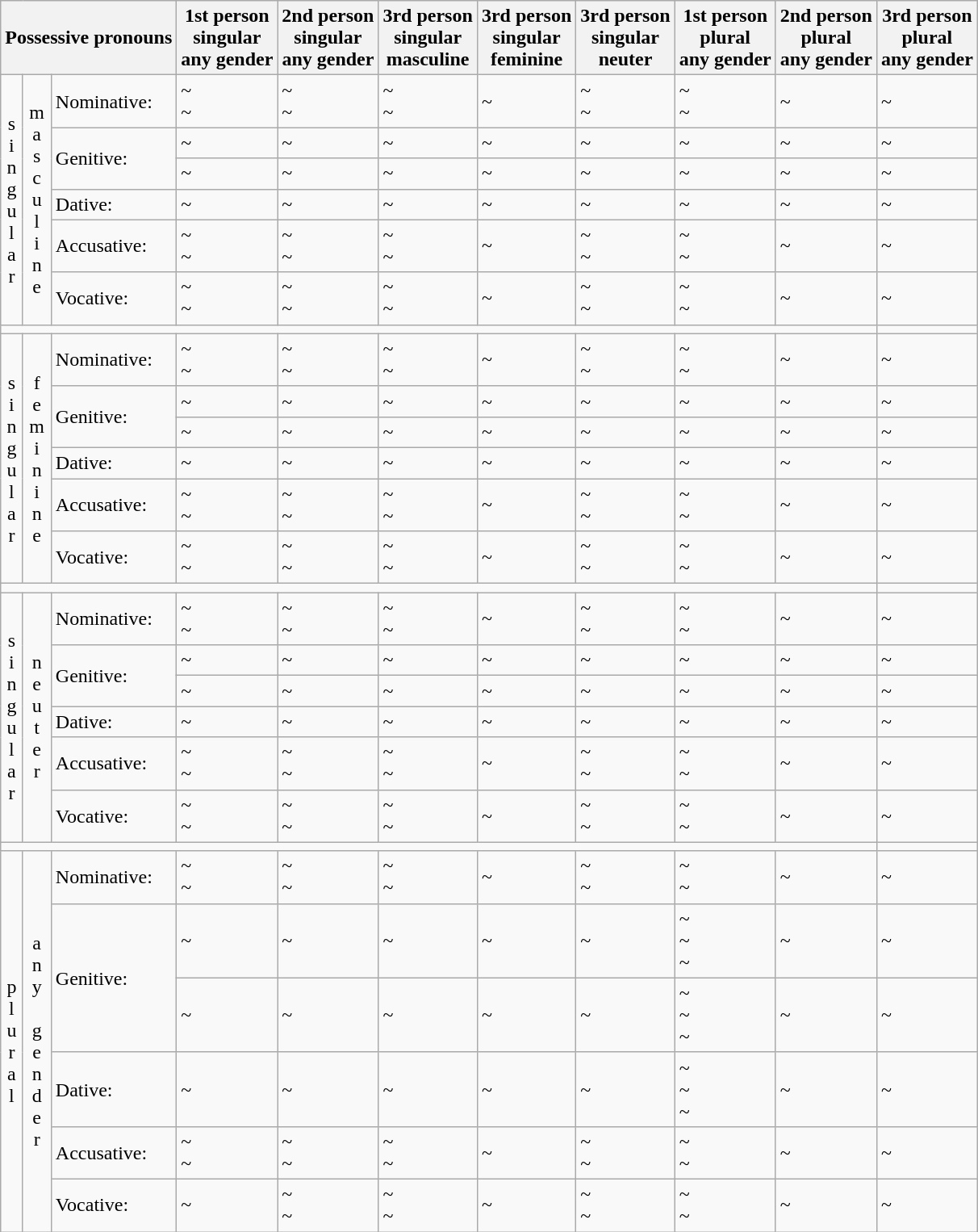<table class="wikitable">
<tr>
<th colspan="3"><strong>Possessive pronouns</strong></th>
<th>1st person<br>singular<br>any gender</th>
<th>2nd person<br>singular<br>any gender</th>
<th>3rd person<br>singular<br>masculine</th>
<th>3rd person<br>singular<br>feminine</th>
<th>3rd person<br>singular<br>neuter</th>
<th>1st person<br>plural<br>any gender</th>
<th>2nd person<br>plural<br>any gender</th>
<th>3rd person<br>plural<br>any gender</th>
</tr>
<tr>
<td rowspan="6" align="center" style="text-align:center">s<br>i<br>n<br>g<br>u<br>l<br>a<br>r</td>
<td rowspan="6" align="center" style="text-align:center">m<br>a<br>s<br>c<br>u<br>l<br>i<br>n<br>e</td>
<td>Nominative:</td>
<td><em></em> ~ <br>  <em></em> ~</td>
<td><em></em> ~ <br> <em></em> ~</td>
<td><em></em> ~ <br>  <em></em> ~</td>
<td><em></em> ~</td>
<td><em></em> ~ <br>  <em></em> ~</td>
<td><em></em> ~ <br> <em></em> ~</td>
<td><em></em> ~</td>
<td><em></em> ~</td>
</tr>
<tr>
<td rowspan="2">Genitive:</td>
<td><em></em> ~ <em></em></td>
<td><em></em>~ <em></em></td>
<td><em></em> ~ <em></em></td>
<td><em></em> ~ <em></em></td>
<td><em></em> ~ <em></em></td>
<td><em></em> ~ <em></em></td>
<td><em></em> ~ <em></em></td>
<td><em></em> ~ <em></em></td>
</tr>
<tr>
<td><em></em> ~</td>
<td><em></em> ~</td>
<td><em></em> ~</td>
<td><em></em> ~</td>
<td><em></em> ~</td>
<td><em></em> ~</td>
<td><em></em> ~</td>
<td><em></em> ~</td>
</tr>
<tr>
<td>Dative:</td>
<td><em></em> ~</td>
<td><em></em> ~</td>
<td><em></em> ~</td>
<td><em></em> ~</td>
<td><em></em> ~</td>
<td><em></em> ~</td>
<td><em></em> ~</td>
<td><em></em> ~</td>
</tr>
<tr>
<td>Accusative:</td>
<td><em></em> ~ <br>  <em></em> ~</td>
<td><em></em> ~ <br> <em></em> ~</td>
<td><em></em> ~ <br>  <em></em> ~</td>
<td><em></em> ~</td>
<td><em></em> ~ <br>  <em></em> ~</td>
<td><em></em> ~ <br> <em></em> ~</td>
<td><em></em> ~</td>
<td><em></em> ~</td>
</tr>
<tr>
<td>Vocative:</td>
<td><em></em> ~ <br>  <em></em> ~</td>
<td><em></em> ~ <br> <em></em> ~</td>
<td><em></em> ~ <br>  <em></em> ~</td>
<td><em></em> ~</td>
<td><em></em> ~ <br>  <em></em> ~</td>
<td><em></em> ~ <br> <em></em> ~</td>
<td><em></em> ~</td>
<td><em></em> ~</td>
</tr>
<tr>
<td colspan="10" height="0"></td>
</tr>
<tr>
<td rowspan="6" align="center" style="text-align:center">s<br>i<br>n<br>g<br>u<br>l<br>a<br>r</td>
<td rowspan="6" align="center" style="text-align:center">f<br>e<br>m<br>i<br>n<br>i<br>n<br>e</td>
<td>Nominative:</td>
<td><em></em> ~ <br>  <em></em> ~</td>
<td><em></em> ~ <br> <em></em> ~</td>
<td><em></em> ~ <br>  <em></em> ~</td>
<td><em></em> ~</td>
<td><em></em> ~ <br>  <em></em> ~</td>
<td><em></em> ~ <br> <em></em> ~</td>
<td><em></em> ~</td>
<td><em></em> ~</td>
</tr>
<tr>
<td rowspan="2">Genitive:</td>
<td><em></em> ~ <em></em></td>
<td><em></em>~ <em></em></td>
<td><em></em> ~ <em></em></td>
<td><em></em> ~ <em></em></td>
<td><em></em> ~ <em></em></td>
<td><em></em> ~ <em></em></td>
<td><em></em> ~ <em></em></td>
<td><em></em> ~ <em></em></td>
</tr>
<tr>
<td><em></em> ~</td>
<td><em></em> ~</td>
<td><em></em> ~</td>
<td><em></em> ~</td>
<td><em></em> ~</td>
<td><em></em> ~</td>
<td><em></em> ~</td>
<td><em></em> ~</td>
</tr>
<tr>
<td>Dative:</td>
<td><em></em> ~</td>
<td><em></em> ~</td>
<td><em></em> ~</td>
<td><em></em> ~</td>
<td><em></em> ~</td>
<td><em></em> ~</td>
<td><em></em> ~</td>
<td><em></em> ~</td>
</tr>
<tr>
<td>Accusative:</td>
<td><em></em> ~ <br>  <em></em> ~</td>
<td><em></em> ~ <br> <em></em> ~</td>
<td><em></em> ~ <br>  <em></em> ~</td>
<td><em></em> ~</td>
<td><em></em> ~ <br>  <em></em> ~</td>
<td><em></em> ~ <br> <em></em> ~</td>
<td><em></em> ~</td>
<td><em></em> ~</td>
</tr>
<tr>
<td>Vocative:</td>
<td><em></em> ~ <br>  <em></em> ~</td>
<td><em></em> ~ <br> <em></em> ~</td>
<td><em></em> ~ <br>  <em></em> ~</td>
<td><em></em> ~</td>
<td><em></em> ~ <br>  <em></em> ~</td>
<td><em></em> ~ <br> <em></em> ~</td>
<td><em></em> ~</td>
<td><em></em> ~</td>
</tr>
<tr>
<td colspan="10" height="0"></td>
</tr>
<tr>
<td rowspan="6" align="center" style="text-align:center">s<br>i<br>n<br>g<br>u<br>l<br>a<br>r</td>
<td rowspan="6" align="center" style="text-align:center">n<br>e<br>u<br>t<br>e<br>r</td>
<td>Nominative:</td>
<td><em></em> ~ <br>  <em></em> ~</td>
<td><em></em> ~ <br> <em></em> ~</td>
<td><em></em> ~ <br>  <em></em> ~</td>
<td><em></em> ~</td>
<td><em></em> ~ <br>  <em></em> ~</td>
<td><em></em> ~ <br> <em></em> ~</td>
<td><em></em> ~</td>
<td><em></em> ~</td>
</tr>
<tr>
<td rowspan="2">Genitive:</td>
<td><em></em> ~ <em></em></td>
<td><em></em>~ <em></em></td>
<td><em></em> ~ <em></em></td>
<td><em></em> ~ <em></em></td>
<td><em></em> ~ <em></em></td>
<td><em></em> ~ <em></em></td>
<td><em></em> ~ <em></em></td>
<td><em></em> ~ <em></em></td>
</tr>
<tr>
<td><em></em> ~</td>
<td><em></em> ~</td>
<td><em></em> ~</td>
<td><em></em> ~</td>
<td><em></em> ~</td>
<td><em></em> ~</td>
<td><em></em> ~</td>
<td><em></em> ~</td>
</tr>
<tr>
<td>Dative:</td>
<td><em></em> ~</td>
<td><em></em> ~</td>
<td><em></em> ~</td>
<td><em></em> ~</td>
<td><em></em> ~</td>
<td><em></em> ~</td>
<td><em></em> ~</td>
<td><em></em> ~</td>
</tr>
<tr>
<td>Accusative:</td>
<td><em></em> ~ <br>  <em></em> ~</td>
<td><em></em> ~ <br> <em></em> ~</td>
<td><em></em> ~ <br>  <em></em> ~</td>
<td><em></em> ~</td>
<td><em></em> ~ <br>  <em></em> ~</td>
<td><em></em> ~ <br> <em></em> ~</td>
<td><em></em> ~</td>
<td><em></em> ~</td>
</tr>
<tr>
<td>Vocative:</td>
<td><em></em> ~ <br>  <em></em> ~</td>
<td><em></em> ~ <br> <em></em> ~</td>
<td><em></em> ~ <br>  <em></em> ~</td>
<td><em></em> ~</td>
<td><em></em> ~ <br>  <em></em> ~</td>
<td><em></em> ~ <br> <em></em> ~</td>
<td><em></em> ~</td>
<td><em></em> ~</td>
</tr>
<tr>
<td colspan="10" height="0"></td>
</tr>
<tr>
<td rowspan="6" align="center" style="text-align:center">p<br>l<br>u<br>r<br>a<br>l</td>
<td rowspan="6" align="center" style="text-align:center">a<br>n<br>y<br> <br>g<br>e<br>n<br>d<br>e<br>r</td>
<td>Nominative:</td>
<td><em></em> ~ <br>  <em></em> ~</td>
<td><em></em> ~ <br> <em></em> ~</td>
<td><em></em> ~ <br>  <em></em> ~</td>
<td><em></em> ~</td>
<td><em></em> ~ <br>  <em></em> ~</td>
<td><em></em> ~ <br> <em></em> ~</td>
<td><em></em> ~</td>
<td><em></em> ~</td>
</tr>
<tr>
<td rowspan="2">Genitive:</td>
<td><em></em> ~ <em></em></td>
<td><em></em>~ <em></em></td>
<td><em></em> ~ <em></em></td>
<td><em></em> ~ <em></em></td>
<td><em></em> ~ <em></em></td>
<td><em></em> ~ <em></em> <br>  <em></em> ~ <em></em> <br> <em></em> ~ <em></em></td>
<td><em></em> ~ <em></em></td>
<td><em></em> ~ <em></em></td>
</tr>
<tr>
<td><em></em> ~</td>
<td><em></em> ~</td>
<td><em></em> ~</td>
<td><em></em> ~</td>
<td><em></em> ~</td>
<td><em></em> ~ <br> <em></em> ~ <br> <em></em> ~</td>
<td><em></em> ~</td>
<td><em></em> ~</td>
</tr>
<tr>
<td>Dative:</td>
<td><em></em> ~</td>
<td><em></em> ~</td>
<td><em></em> ~</td>
<td><em></em> ~</td>
<td><em></em> ~</td>
<td><em></em> ~ <br> <em></em> ~ <br> <em></em> ~</td>
<td><em></em> ~</td>
<td><em></em> ~</td>
</tr>
<tr>
<td>Accusative:</td>
<td><em></em> ~ <br>  <em></em> ~</td>
<td><em></em> ~ <br> <em></em> ~</td>
<td><em></em> ~ <br>  <em></em> ~</td>
<td><em></em> ~</td>
<td><em></em> ~ <br>  <em></em> ~</td>
<td><em></em> ~ <br> <em></em> ~</td>
<td><em></em> ~</td>
<td><em></em> ~</td>
</tr>
<tr>
<td>Vocative:</td>
<td><em></em> ~</td>
<td><em></em> ~ <br> <em></em> ~</td>
<td><em></em> ~ <br>  <em></em> ~</td>
<td><em></em> ~</td>
<td><em></em> ~ <br>  <em></em> ~</td>
<td><em></em> ~ <br> <em></em> ~</td>
<td><em></em> ~</td>
<td><em></em> ~</td>
</tr>
</table>
